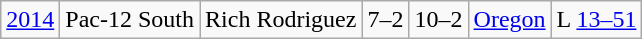<table class="wikitable">
<tr>
<td><a href='#'>2014</a></td>
<td>Pac-12 South</td>
<td>Rich Rodriguez</td>
<td>7–2</td>
<td>10–2</td>
<td><a href='#'>Oregon</a></td>
<td>L <a href='#'>13–51</a></td>
</tr>
</table>
